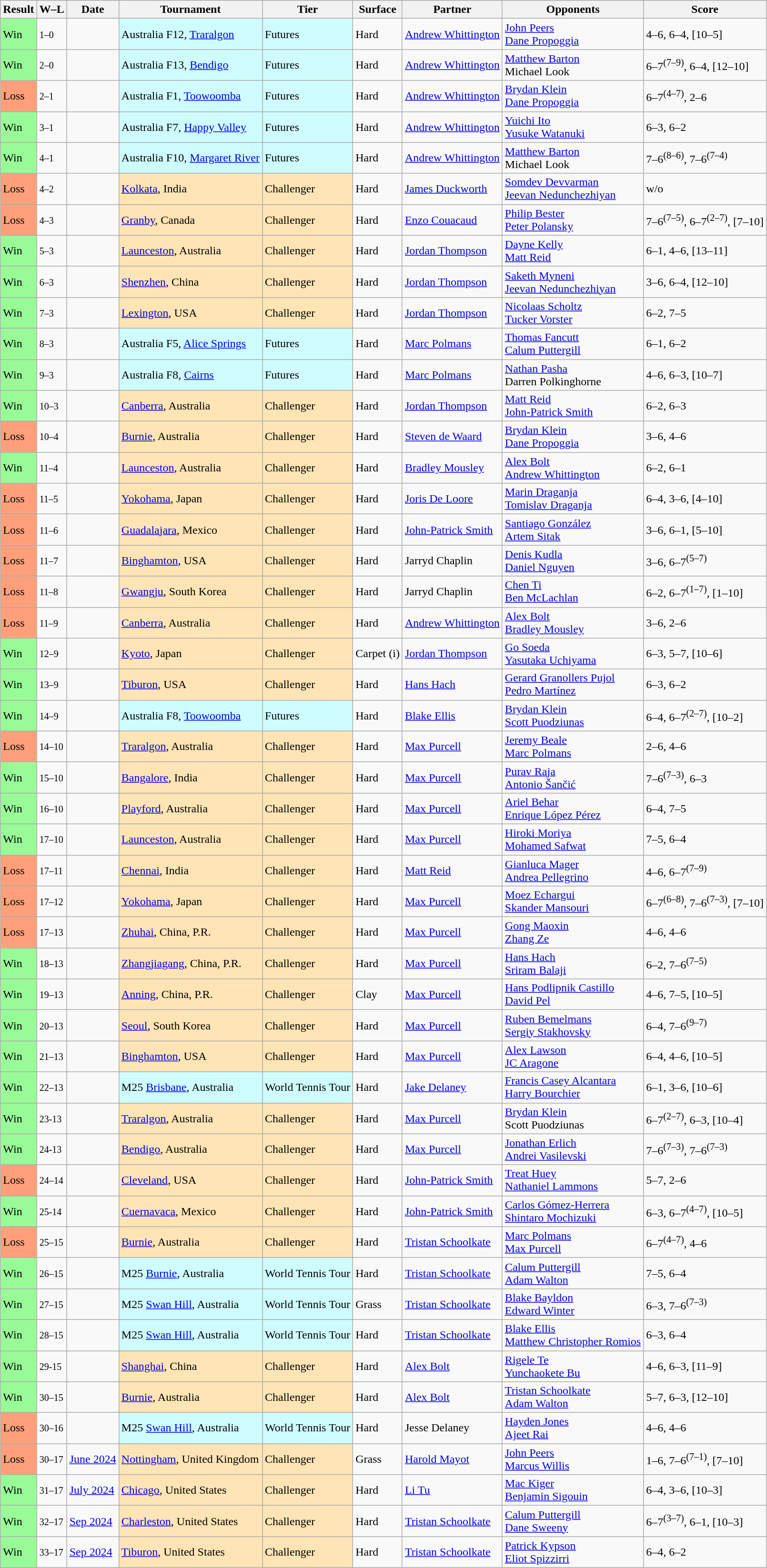<table class="sortable wikitable">
<tr>
<th>Result</th>
<th class="unsortable">W–L</th>
<th>Date</th>
<th>Tournament</th>
<th>Tier</th>
<th>Surface</th>
<th>Partner</th>
<th>Opponents</th>
<th class="unsortable">Score</th>
</tr>
<tr>
<td bgcolor=98FB98>Win</td>
<td><small>1–0</small></td>
<td></td>
<td style="background:#cffcff;">Australia F12, <a href='#'>Traralgon</a></td>
<td style="background:#cffcff;">Futures</td>
<td>Hard</td>
<td> <a href='#'>Andrew Whittington</a></td>
<td> <a href='#'>John Peers</a><br> <a href='#'>Dane Propoggia</a></td>
<td>4–6, 6–4, [10–5]</td>
</tr>
<tr>
<td bgcolor=98FB98>Win</td>
<td><small>2–0</small></td>
<td></td>
<td style="background:#cffcff;">Australia F13, <a href='#'>Bendigo</a></td>
<td style="background:#cffcff;">Futures</td>
<td>Hard</td>
<td> <a href='#'>Andrew Whittington</a></td>
<td> <a href='#'>Matthew Barton</a><br> Michael Look</td>
<td>6–7<sup>(7–9)</sup>, 6–4, [12–10]</td>
</tr>
<tr>
<td bgcolor=FFA07A>Loss</td>
<td><small>2–1</small></td>
<td></td>
<td style="background:#cffcff;">Australia F1, <a href='#'>Toowoomba</a></td>
<td style="background:#cffcff;">Futures</td>
<td>Hard</td>
<td> <a href='#'>Andrew Whittington</a></td>
<td> <a href='#'>Brydan Klein</a><br> <a href='#'>Dane Propoggia</a></td>
<td>6–7<sup>(4–7)</sup>, 2–6</td>
</tr>
<tr>
<td bgcolor=98FB98>Win</td>
<td><small>3–1</small></td>
<td></td>
<td style="background:#cffcff;">Australia F7, <a href='#'>Happy Valley</a></td>
<td style="background:#cffcff;">Futures</td>
<td>Hard</td>
<td> <a href='#'>Andrew Whittington</a></td>
<td> <a href='#'>Yuichi Ito</a><br> <a href='#'>Yusuke Watanuki</a></td>
<td>6–3, 6–2</td>
</tr>
<tr>
<td bgcolor=98FB98>Win</td>
<td><small>4–1</small></td>
<td></td>
<td style="background:#cffcff;">Australia F10, <a href='#'>Margaret River</a></td>
<td style="background:#cffcff;">Futures</td>
<td>Hard</td>
<td> <a href='#'>Andrew Whittington</a></td>
<td> <a href='#'>Matthew Barton</a><br> Michael Look</td>
<td>7–6<sup>(8–6)</sup>, 7–6<sup>(7–4)</sup></td>
</tr>
<tr>
<td bgcolor=FFA07A>Loss</td>
<td><small>4–2</small></td>
<td><a href='#'></a></td>
<td style="background:moccasin;"><a href='#'>Kolkata</a>, India</td>
<td style="background:moccasin;">Challenger</td>
<td>Hard</td>
<td> <a href='#'>James Duckworth</a></td>
<td> <a href='#'>Somdev Devvarman</a><br> <a href='#'>Jeevan Nedunchezhiyan</a></td>
<td>w/o</td>
</tr>
<tr>
<td bgcolor=FFA07A>Loss</td>
<td><small>4–3</small></td>
<td><a href='#'></a></td>
<td style="background:moccasin;"><a href='#'>Granby</a>, Canada</td>
<td style="background:moccasin;">Challenger</td>
<td>Hard</td>
<td> <a href='#'>Enzo Couacaud</a></td>
<td> <a href='#'>Philip Bester</a><br> <a href='#'>Peter Polansky</a></td>
<td>7–6<sup>(7–5)</sup>, 6–7<sup>(2–7)</sup>, [7–10]</td>
</tr>
<tr>
<td bgcolor=98FB98>Win</td>
<td><small>5–3</small></td>
<td><a href='#'></a></td>
<td style="background:moccasin;"><a href='#'>Launceston</a>, Australia</td>
<td style="background:moccasin;">Challenger</td>
<td>Hard</td>
<td> <a href='#'>Jordan Thompson</a></td>
<td> <a href='#'>Dayne Kelly</a><br> <a href='#'>Matt Reid</a></td>
<td>6–1, 4–6, [13–11]</td>
</tr>
<tr>
<td bgcolor=98FB98>Win</td>
<td><small>6–3</small></td>
<td><a href='#'></a></td>
<td style="background:moccasin;"><a href='#'>Shenzhen</a>, China</td>
<td style="background:moccasin;">Challenger</td>
<td>Hard</td>
<td> <a href='#'>Jordan Thompson</a></td>
<td> <a href='#'>Saketh Myneni</a><br> <a href='#'>Jeevan Nedunchezhiyan</a></td>
<td>3–6, 6–4, [12–10]</td>
</tr>
<tr>
<td bgcolor=98FB98>Win</td>
<td><small>7–3</small></td>
<td><a href='#'></a></td>
<td style="background:moccasin;"><a href='#'>Lexington</a>, USA</td>
<td style="background:moccasin;">Challenger</td>
<td>Hard</td>
<td> <a href='#'>Jordan Thompson</a></td>
<td> <a href='#'>Nicolaas Scholtz</a><br> <a href='#'>Tucker Vorster</a></td>
<td>6–2, 7–5</td>
</tr>
<tr>
<td bgcolor=98FB98>Win</td>
<td><small>8–3</small></td>
<td></td>
<td style="background:#cffcff;">Australia F5, <a href='#'>Alice Springs</a></td>
<td style="background:#cffcff;">Futures</td>
<td>Hard</td>
<td> <a href='#'>Marc Polmans</a></td>
<td> <a href='#'>Thomas Fancutt</a><br> <a href='#'>Calum Puttergill</a></td>
<td>6–1, 6–2</td>
</tr>
<tr>
<td bgcolor=98FB98>Win</td>
<td><small>9–3</small></td>
<td></td>
<td style="background:#cffcff;">Australia F8, <a href='#'>Cairns</a></td>
<td style="background:#cffcff;">Futures</td>
<td>Hard</td>
<td> <a href='#'>Marc Polmans</a></td>
<td> <a href='#'>Nathan Pasha</a><br> Darren Polkinghorne</td>
<td>4–6, 6–3, [10–7]</td>
</tr>
<tr>
<td bgcolor=98FB98>Win</td>
<td><small>10–3</small></td>
<td><a href='#'></a></td>
<td style="background:moccasin;"><a href='#'>Canberra</a>, Australia</td>
<td style="background:moccasin;">Challenger</td>
<td>Hard</td>
<td> <a href='#'>Jordan Thompson</a></td>
<td> <a href='#'>Matt Reid</a><br> <a href='#'>John-Patrick Smith</a></td>
<td>6–2, 6–3</td>
</tr>
<tr>
<td bgcolor=FFA07A>Loss</td>
<td><small>10–4</small></td>
<td><a href='#'></a></td>
<td style="background:moccasin;"><a href='#'>Burnie</a>, Australia</td>
<td style="background:moccasin;">Challenger</td>
<td>Hard</td>
<td> <a href='#'>Steven de Waard</a></td>
<td> <a href='#'>Brydan Klein</a><br> <a href='#'>Dane Propoggia</a></td>
<td>3–6, 4–6</td>
</tr>
<tr>
<td bgcolor=98FB98>Win</td>
<td><small>11–4</small></td>
<td><a href='#'></a></td>
<td style="background:moccasin;"><a href='#'>Launceston</a>, Australia</td>
<td style="background:moccasin;">Challenger</td>
<td>Hard</td>
<td> <a href='#'>Bradley Mousley</a></td>
<td> <a href='#'>Alex Bolt</a><br> <a href='#'>Andrew Whittington</a></td>
<td>6–2, 6–1</td>
</tr>
<tr>
<td bgcolor=FFA07A>Loss</td>
<td><small>11–5</small></td>
<td><a href='#'></a></td>
<td style="background:moccasin;"><a href='#'>Yokohama</a>, Japan</td>
<td style="background:moccasin;">Challenger</td>
<td>Hard</td>
<td> <a href='#'>Joris De Loore</a></td>
<td> <a href='#'>Marin Draganja</a><br> <a href='#'>Tomislav Draganja</a></td>
<td>6–4, 3–6, [4–10]</td>
</tr>
<tr>
<td bgcolor=FFA07A>Loss</td>
<td><small>11–6</small></td>
<td><a href='#'></a></td>
<td style="background:moccasin;"><a href='#'>Guadalajara</a>, Mexico</td>
<td style="background:moccasin;">Challenger</td>
<td>Hard</td>
<td> <a href='#'>John-Patrick Smith</a></td>
<td> <a href='#'>Santiago González</a><br> <a href='#'>Artem Sitak</a></td>
<td>3–6, 6–1, [5–10]</td>
</tr>
<tr>
<td bgcolor=FFA07A>Loss</td>
<td><small>11–7</small></td>
<td><a href='#'></a></td>
<td style="background:moccasin;"><a href='#'>Binghamton</a>, USA</td>
<td style="background:moccasin;">Challenger</td>
<td>Hard</td>
<td> Jarryd Chaplin</td>
<td> <a href='#'>Denis Kudla</a><br> <a href='#'>Daniel Nguyen</a></td>
<td>3–6, 6–7<sup>(5–7)</sup></td>
</tr>
<tr>
<td bgcolor=FFA07A>Loss</td>
<td><small>11–8</small></td>
<td><a href='#'></a></td>
<td style="background:moccasin;"><a href='#'>Gwangju</a>, South Korea</td>
<td style="background:moccasin;">Challenger</td>
<td>Hard</td>
<td> Jarryd Chaplin</td>
<td> <a href='#'>Chen Ti</a><br> <a href='#'>Ben McLachlan</a></td>
<td>6–2, 6–7<sup>(1–7)</sup>, [1–10]</td>
</tr>
<tr>
<td bgcolor=FFA07A>Loss</td>
<td><small>11–9</small></td>
<td><a href='#'></a></td>
<td style="background:moccasin;"><a href='#'>Canberra</a>, Australia</td>
<td style="background:moccasin;">Challenger</td>
<td>Hard</td>
<td> <a href='#'>Andrew Whittington</a></td>
<td> <a href='#'>Alex Bolt</a><br> <a href='#'>Bradley Mousley</a></td>
<td>3–6, 2–6</td>
</tr>
<tr>
<td bgcolor=98FB98>Win</td>
<td><small>12–9</small></td>
<td><a href='#'></a></td>
<td style="background:moccasin;"><a href='#'>Kyoto</a>, Japan</td>
<td style="background:moccasin;">Challenger</td>
<td>Carpet (i)</td>
<td> <a href='#'>Jordan Thompson</a></td>
<td> <a href='#'>Go Soeda</a><br> <a href='#'>Yasutaka Uchiyama</a></td>
<td>6–3, 5–7, [10–6]</td>
</tr>
<tr>
<td bgcolor=98FB98>Win</td>
<td><small>13–9</small></td>
<td><a href='#'></a></td>
<td style="background:moccasin;"><a href='#'>Tiburon</a>, USA</td>
<td style="background:moccasin;">Challenger</td>
<td>Hard</td>
<td> <a href='#'>Hans Hach</a></td>
<td> <a href='#'>Gerard Granollers Pujol</a><br> <a href='#'>Pedro Martínez</a></td>
<td>6–3, 6–2</td>
</tr>
<tr>
<td bgcolor=98FB98>Win</td>
<td><small>14–9</small></td>
<td></td>
<td style="background:#cffcff;">Australia F8, <a href='#'>Toowoomba</a></td>
<td style="background:#cffcff;">Futures</td>
<td>Hard</td>
<td> <a href='#'>Blake Ellis</a></td>
<td> <a href='#'>Brydan Klein</a><br> <a href='#'>Scott Puodziunas</a></td>
<td>6–4, 6–7<sup>(2–7)</sup>, [10–2]</td>
</tr>
<tr>
<td bgcolor=FFA07A>Loss</td>
<td><small>14–10</small></td>
<td><a href='#'></a></td>
<td style="background:moccasin;"><a href='#'>Traralgon</a>, Australia</td>
<td style="background:moccasin;">Challenger</td>
<td>Hard</td>
<td> <a href='#'>Max Purcell</a></td>
<td> <a href='#'>Jeremy Beale</a><br> <a href='#'>Marc Polmans</a></td>
<td>2–6, 4–6</td>
</tr>
<tr>
<td bgcolor=98FB98>Win</td>
<td><small>15–10</small></td>
<td><a href='#'></a></td>
<td style="background:moccasin;"><a href='#'>Bangalore</a>, India</td>
<td style="background:moccasin;">Challenger</td>
<td>Hard</td>
<td> <a href='#'>Max Purcell</a></td>
<td> <a href='#'>Purav Raja</a><br> <a href='#'>Antonio Šančić</a></td>
<td>7–6<sup>(7–3)</sup>, 6–3</td>
</tr>
<tr>
<td bgcolor=98FB98>Win</td>
<td><small>16–10</small></td>
<td><a href='#'></a></td>
<td style="background:moccasin;"><a href='#'>Playford</a>, Australia</td>
<td style="background:moccasin;">Challenger</td>
<td>Hard</td>
<td> <a href='#'>Max Purcell</a></td>
<td> <a href='#'>Ariel Behar</a><br> <a href='#'>Enrique López Pérez</a></td>
<td>6–4, 7–5</td>
</tr>
<tr>
<td bgcolor=98FB98>Win</td>
<td><small>17–10</small></td>
<td><a href='#'></a></td>
<td style="background:moccasin;"><a href='#'>Launceston</a>, Australia</td>
<td style="background:moccasin;">Challenger</td>
<td>Hard</td>
<td> <a href='#'>Max Purcell</a></td>
<td> <a href='#'>Hiroki Moriya</a><br> <a href='#'>Mohamed Safwat</a></td>
<td>7–5, 6–4</td>
</tr>
<tr>
<td bgcolor=FFA07A>Loss</td>
<td><small>17–11</small></td>
<td><a href='#'></a></td>
<td style="background:moccasin;"><a href='#'>Chennai</a>, India</td>
<td style="background:moccasin;">Challenger</td>
<td>Hard</td>
<td> <a href='#'>Matt Reid</a></td>
<td> <a href='#'>Gianluca Mager</a><br> <a href='#'>Andrea Pellegrino</a></td>
<td>4–6, 6–7<sup>(7–9)</sup></td>
</tr>
<tr>
<td bgcolor=FFA07A>Loss</td>
<td><small>17–12</small></td>
<td><a href='#'></a></td>
<td style="background:moccasin;"><a href='#'>Yokohama</a>, Japan</td>
<td style="background:moccasin;">Challenger</td>
<td>Hard</td>
<td> <a href='#'>Max Purcell</a></td>
<td> <a href='#'>Moez Echargui</a><br> <a href='#'>Skander Mansouri</a></td>
<td>6–7<sup>(6–8)</sup>, 7–6<sup>(7–3)</sup>, [7–10]</td>
</tr>
<tr>
<td bgcolor=FFA07A>Loss</td>
<td><small>17–13</small></td>
<td><a href='#'></a></td>
<td style="background:moccasin;"><a href='#'>Zhuhai</a>, China, P.R.</td>
<td style="background:moccasin;">Challenger</td>
<td>Hard</td>
<td> <a href='#'>Max Purcell</a></td>
<td> <a href='#'>Gong Maoxin</a><br> <a href='#'>Zhang Ze</a></td>
<td>4–6, 4–6</td>
</tr>
<tr>
<td bgcolor=98FB98>Win</td>
<td><small>18–13</small></td>
<td><a href='#'></a></td>
<td style="background:moccasin;"><a href='#'>Zhangjiagang</a>, China, P.R.</td>
<td style="background:moccasin;">Challenger</td>
<td>Hard</td>
<td> <a href='#'>Max Purcell</a></td>
<td> <a href='#'>Hans Hach</a><br> <a href='#'>Sriram Balaji</a></td>
<td>6–2, 7–6<sup>(7–5)</sup></td>
</tr>
<tr>
<td bgcolor=98FB98>Win</td>
<td><small>19–13</small></td>
<td><a href='#'></a></td>
<td style="background:moccasin;"><a href='#'>Anning</a>, China, P.R.</td>
<td style="background:moccasin;">Challenger</td>
<td>Clay</td>
<td> <a href='#'>Max Purcell</a></td>
<td> <a href='#'>Hans Podlipnik Castillo</a><br> <a href='#'>David Pel</a></td>
<td>4–6, 7–5, [10–5]</td>
</tr>
<tr>
<td bgcolor=98FB98>Win</td>
<td><small>20–13</small></td>
<td><a href='#'></a></td>
<td style="background:moccasin;"><a href='#'>Seoul</a>, South Korea</td>
<td style="background:moccasin;">Challenger</td>
<td>Hard</td>
<td> <a href='#'>Max Purcell</a></td>
<td> <a href='#'>Ruben Bemelmans</a><br> <a href='#'>Sergiy Stakhovsky</a></td>
<td>6–4, 7–6<sup>(9–7)</sup></td>
</tr>
<tr>
<td bgcolor=98FB98>Win</td>
<td><small>21–13</small></td>
<td><a href='#'></a></td>
<td style="background:moccasin;"><a href='#'>Binghamton</a>, USA</td>
<td style="background:moccasin;">Challenger</td>
<td>Hard</td>
<td> <a href='#'>Max Purcell</a></td>
<td> <a href='#'>Alex Lawson</a><br> <a href='#'>JC Aragone</a></td>
<td>6–4, 4–6, [10–5]</td>
</tr>
<tr>
<td bgcolor=98FB98>Win</td>
<td><small>22–13</small></td>
<td></td>
<td style="background:#cffcff;">M25 <a href='#'>Brisbane</a>, Australia</td>
<td style="background:#cffcff;">World Tennis Tour</td>
<td>Hard</td>
<td> <a href='#'>Jake Delaney</a></td>
<td> <a href='#'>Francis Casey Alcantara</a><br> <a href='#'>Harry Bourchier</a></td>
<td>6–1, 3–6, [10–6]</td>
</tr>
<tr>
<td bgcolor=98FB98>Win</td>
<td><small>23-13</small></td>
<td><a href='#'></a></td>
<td style="background:moccasin;"><a href='#'>Traralgon</a>, Australia</td>
<td style="background:moccasin;">Challenger</td>
<td>Hard</td>
<td> <a href='#'>Max Purcell</a></td>
<td> <a href='#'>Brydan Klein</a><br> Scott Puodziunas</td>
<td>6–7<sup>(2–7)</sup>, 6–3, [10–4]</td>
</tr>
<tr>
<td bgcolor=98FB98>Win</td>
<td><small>24-13</small></td>
<td><a href='#'></a></td>
<td style="background:moccasin;"><a href='#'>Bendigo</a>, Australia</td>
<td style="background:moccasin;">Challenger</td>
<td>Hard</td>
<td> <a href='#'>Max Purcell</a></td>
<td> <a href='#'>Jonathan Erlich</a><br> <a href='#'>Andrei Vasilevski</a></td>
<td>7–6<sup>(7–3)</sup>, 7–6<sup>(7–3)</sup></td>
</tr>
<tr>
<td bgcolor=FFA07A>Loss</td>
<td><small>24–14</small></td>
<td><a href='#'></a></td>
<td style="background:moccasin;"><a href='#'>Cleveland</a>, USA</td>
<td style="background:moccasin;">Challenger</td>
<td>Hard</td>
<td> <a href='#'>John-Patrick Smith</a></td>
<td> <a href='#'>Treat Huey</a><br> <a href='#'>Nathaniel Lammons</a></td>
<td>5–7, 2–6</td>
</tr>
<tr>
<td bgcolor=98FB98>Win</td>
<td><small>25-14</small></td>
<td><a href='#'></a></td>
<td style="background:moccasin;"><a href='#'>Cuernavaca</a>, Mexico</td>
<td style="background:moccasin;">Challenger</td>
<td>Hard</td>
<td> <a href='#'>John-Patrick Smith</a></td>
<td> <a href='#'>Carlos Gómez-Herrera</a><br> <a href='#'>Shintaro Mochizuki</a></td>
<td>6–3, 6–7<sup>(4–7)</sup>, [10–5]</td>
</tr>
<tr>
<td bgcolor=FFA07A>Loss</td>
<td><small>25–15</small></td>
<td><a href='#'></a></td>
<td style="background:moccasin;"><a href='#'>Burnie</a>, Australia</td>
<td style="background:moccasin;">Challenger</td>
<td>Hard</td>
<td> <a href='#'>Tristan Schoolkate</a></td>
<td> <a href='#'>Marc Polmans</a><br> <a href='#'>Max Purcell</a></td>
<td>6–7<sup>(4–7)</sup>, 4–6</td>
</tr>
<tr>
<td style="background:#98fb98;">Win</td>
<td><small>26–15</small></td>
<td></td>
<td bgcolor=cffcff>M25 <a href='#'>Burnie</a>, Australia</td>
<td bgcolor=cffcff>World Tennis Tour</td>
<td>Hard</td>
<td> <a href='#'>Tristan Schoolkate</a></td>
<td> <a href='#'>Calum Puttergill</a><br> <a href='#'>Adam Walton</a></td>
<td>7–5, 6–4</td>
</tr>
<tr>
<td style="background:#98fb98;">Win</td>
<td><small>27–15</small></td>
<td></td>
<td bgcolor=cffcff>M25 <a href='#'>Swan Hill</a>, Australia</td>
<td bgcolor=cffcff>World Tennis Tour</td>
<td>Grass</td>
<td> <a href='#'>Tristan Schoolkate</a></td>
<td> <a href='#'>Blake Bayldon</a><br> <a href='#'>Edward Winter</a></td>
<td>6–3, 7–6<sup>(7–3)</sup></td>
</tr>
<tr>
<td style="background:#98fb98;">Win</td>
<td><small>28–15</small></td>
<td></td>
<td bgcolor=cffcff>M25 <a href='#'>Swan Hill</a>, Australia</td>
<td bgcolor=cffcff>World Tennis Tour</td>
<td>Hard</td>
<td> <a href='#'>Tristan Schoolkate</a></td>
<td> <a href='#'>Blake Ellis</a><br> <a href='#'>Matthew Christopher Romios</a></td>
<td>6–3, 6–4</td>
</tr>
<tr>
<td bgcolor=98FB98>Win</td>
<td><small>29-15</small></td>
<td><a href='#'></a></td>
<td style="background:moccasin;"><a href='#'>Shanghai</a>, China</td>
<td style="background:moccasin;">Challenger</td>
<td>Hard</td>
<td> <a href='#'>Alex Bolt</a></td>
<td> <a href='#'>Rigele Te</a><br> <a href='#'>Yunchaokete Bu</a></td>
<td>4–6, 6–3, [11–9]</td>
</tr>
<tr>
<td bgcolor=98FB98>Win</td>
<td><small>30–15</small></td>
<td><a href='#'></a></td>
<td style="background:moccasin;"><a href='#'>Burnie</a>, Australia</td>
<td style="background:moccasin;">Challenger</td>
<td>Hard</td>
<td> <a href='#'>Alex Bolt</a></td>
<td> <a href='#'>Tristan Schoolkate</a><br> <a href='#'>Adam Walton</a></td>
<td>5–7, 6–3, [12–10]</td>
</tr>
<tr>
<td bgcolor=FFA07A>Loss</td>
<td><small>30–16</small></td>
<td></td>
<td bgcolor=cffcff>M25 <a href='#'>Swan Hill</a>, Australia</td>
<td bgcolor=cffcff>World Tennis Tour</td>
<td>Hard</td>
<td> Jesse Delaney</td>
<td> <a href='#'>Hayden Jones</a> <br> <a href='#'>Ajeet Rai</a></td>
<td>4–6, 4–6</td>
</tr>
<tr>
<td bgcolor=FFA07A>Loss</td>
<td><small>30–17</small></td>
<td><a href='#'>June 2024</a></td>
<td style="background:moccasin;"><a href='#'>Nottingham</a>, United Kingdom</td>
<td style="background:moccasin;">Challenger</td>
<td>Grass</td>
<td> <a href='#'>Harold Mayot</a></td>
<td> <a href='#'>John Peers</a><br> <a href='#'>Marcus Willis</a></td>
<td>1–6, 7–6<sup>(7–1)</sup>, [7–10]</td>
</tr>
<tr>
<td bgcolor=98FB98>Win</td>
<td><small>31–17</small></td>
<td><a href='#'>July 2024</a></td>
<td style="background:moccasin;"><a href='#'>Chicago</a>, United States</td>
<td style="background:moccasin;">Challenger</td>
<td>Hard</td>
<td> <a href='#'>Li Tu</a></td>
<td> <a href='#'>Mac Kiger</a><br> <a href='#'>Benjamin Sigouin</a></td>
<td>6–4, 3–6, [10–3]</td>
</tr>
<tr>
<td bgcolor=98FB98>Win</td>
<td><small>32–17</small></td>
<td><a href='#'>Sep 2024</a></td>
<td style="background:moccasin;"><a href='#'>Charleston</a>, United States</td>
<td style="background:moccasin;">Challenger</td>
<td>Hard</td>
<td> <a href='#'>Tristan Schoolkate</a></td>
<td> <a href='#'>Calum Puttergill</a><br> <a href='#'>Dane Sweeny</a></td>
<td>6–7<sup>(3–7)</sup>, 6–1, [10–3]</td>
</tr>
<tr>
<td bgcolor=98FB98>Win</td>
<td><small>33–17</small></td>
<td><a href='#'>Sep 2024</a></td>
<td style="background:moccasin;"><a href='#'>Tiburon</a>, United States</td>
<td style="background:moccasin;">Challenger</td>
<td>Hard</td>
<td> <a href='#'>Tristan Schoolkate</a></td>
<td> <a href='#'>Patrick Kypson</a><br> <a href='#'>Eliot Spizzirri</a></td>
<td>6–4, 6–2</td>
</tr>
</table>
